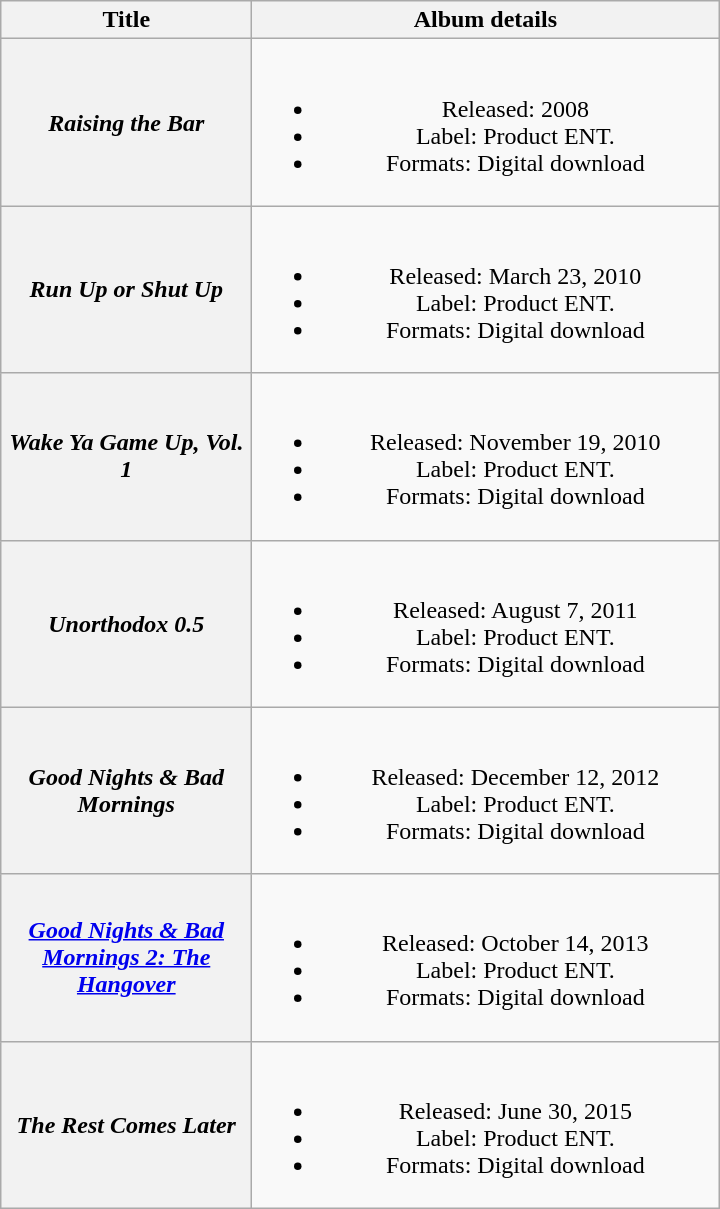<table class="wikitable plainrowheaders" style="text-align:center;">
<tr>
<th scope="col" style="width:10em;">Title</th>
<th scope="col" style="width:19em;">Album details</th>
</tr>
<tr>
<th scope="row"><em>Raising the Bar</em></th>
<td><br><ul><li>Released: 2008</li><li>Label: Product ENT.</li><li>Formats: Digital download</li></ul></td>
</tr>
<tr>
<th scope="row"><em>Run Up or Shut Up</em></th>
<td><br><ul><li>Released: March 23, 2010</li><li>Label: Product ENT.</li><li>Formats: Digital download</li></ul></td>
</tr>
<tr>
<th scope="row"><em>Wake Ya Game Up, Vol. 1</em></th>
<td><br><ul><li>Released: November 19, 2010</li><li>Label: Product ENT.</li><li>Formats: Digital download</li></ul></td>
</tr>
<tr>
<th scope="row"><em>Unorthodox 0.5</em></th>
<td><br><ul><li>Released: August 7, 2011</li><li>Label: Product ENT.</li><li>Formats: Digital download</li></ul></td>
</tr>
<tr>
<th scope="row"><em>Good Nights & Bad Mornings</em></th>
<td><br><ul><li>Released: December 12, 2012</li><li>Label: Product ENT.</li><li>Formats: Digital download</li></ul></td>
</tr>
<tr>
<th scope="row"><em><a href='#'>Good Nights & Bad Mornings 2: The Hangover</a></em></th>
<td><br><ul><li>Released: October 14, 2013</li><li>Label: Product ENT.</li><li>Formats: Digital download</li></ul></td>
</tr>
<tr>
<th scope="row"><em>The Rest Comes Later</em></th>
<td><br><ul><li>Released: June 30, 2015</li><li>Label: Product ENT.</li><li>Formats: Digital download</li></ul></td>
</tr>
</table>
